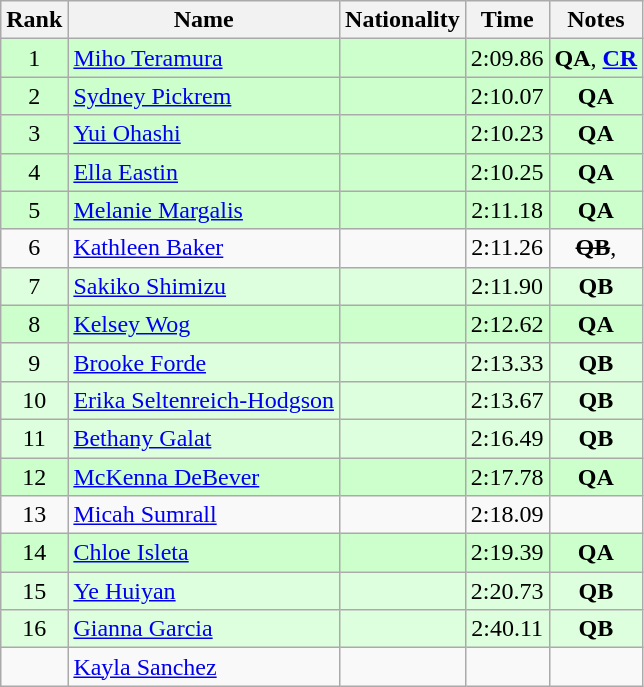<table class="wikitable sortable" style="text-align:center">
<tr>
<th>Rank</th>
<th>Name</th>
<th>Nationality</th>
<th>Time</th>
<th>Notes</th>
</tr>
<tr bgcolor=ccffcc>
<td>1</td>
<td align=left><a href='#'>Miho Teramura</a></td>
<td align=left></td>
<td>2:09.86</td>
<td><strong>QA</strong>, <strong><a href='#'>CR</a></strong></td>
</tr>
<tr bgcolor=ccffcc>
<td>2</td>
<td align=left><a href='#'>Sydney Pickrem</a></td>
<td align=left></td>
<td>2:10.07</td>
<td><strong>QA</strong></td>
</tr>
<tr bgcolor=ccffcc>
<td>3</td>
<td align=left><a href='#'>Yui Ohashi</a></td>
<td align=left></td>
<td>2:10.23</td>
<td><strong>QA</strong></td>
</tr>
<tr bgcolor=ccffcc>
<td>4</td>
<td align=left><a href='#'>Ella Eastin</a></td>
<td align=left></td>
<td>2:10.25</td>
<td><strong>QA</strong></td>
</tr>
<tr bgcolor=ccffcc>
<td>5</td>
<td align=left><a href='#'>Melanie Margalis</a></td>
<td align=left></td>
<td>2:11.18</td>
<td><strong>QA</strong></td>
</tr>
<tr>
<td>6</td>
<td align=left><a href='#'>Kathleen Baker</a></td>
<td align=left></td>
<td>2:11.26</td>
<td><s><strong>QB</strong></s>, </td>
</tr>
<tr bgcolor=ddffdd>
<td>7</td>
<td align=left><a href='#'>Sakiko Shimizu</a></td>
<td align=left></td>
<td>2:11.90</td>
<td><strong>QB</strong></td>
</tr>
<tr bgcolor=ccffcc>
<td>8</td>
<td align=left><a href='#'>Kelsey Wog</a></td>
<td align=left></td>
<td>2:12.62</td>
<td><strong>QA</strong></td>
</tr>
<tr bgcolor=ddffdd>
<td>9</td>
<td align=left><a href='#'>Brooke Forde</a></td>
<td align=left></td>
<td>2:13.33</td>
<td><strong>QB</strong></td>
</tr>
<tr bgcolor=ddffdd>
<td>10</td>
<td align=left><a href='#'>Erika Seltenreich-Hodgson</a></td>
<td align=left></td>
<td>2:13.67</td>
<td><strong>QB</strong></td>
</tr>
<tr bgcolor=ddffdd>
<td>11</td>
<td align=left><a href='#'>Bethany Galat</a></td>
<td align=left></td>
<td>2:16.49</td>
<td><strong>QB</strong></td>
</tr>
<tr bgcolor=ccffcc>
<td>12</td>
<td align=left><a href='#'>McKenna DeBever</a></td>
<td align=left></td>
<td>2:17.78</td>
<td><strong>QA</strong></td>
</tr>
<tr>
<td>13</td>
<td align=left><a href='#'>Micah Sumrall</a></td>
<td align=left></td>
<td>2:18.09</td>
<td></td>
</tr>
<tr bgcolor=ccffcc>
<td>14</td>
<td align=left><a href='#'>Chloe Isleta</a></td>
<td align=left></td>
<td>2:19.39</td>
<td><strong>QA</strong></td>
</tr>
<tr bgcolor=ddffdd>
<td>15</td>
<td align=left><a href='#'>Ye Huiyan</a></td>
<td align=left></td>
<td>2:20.73</td>
<td><strong>QB</strong></td>
</tr>
<tr bgcolor=ddffdd>
<td>16</td>
<td align=left><a href='#'>Gianna Garcia</a></td>
<td align=left></td>
<td>2:40.11</td>
<td><strong>QB</strong></td>
</tr>
<tr>
<td></td>
<td align=left><a href='#'>Kayla Sanchez</a></td>
<td align=left></td>
<td></td>
<td></td>
</tr>
</table>
